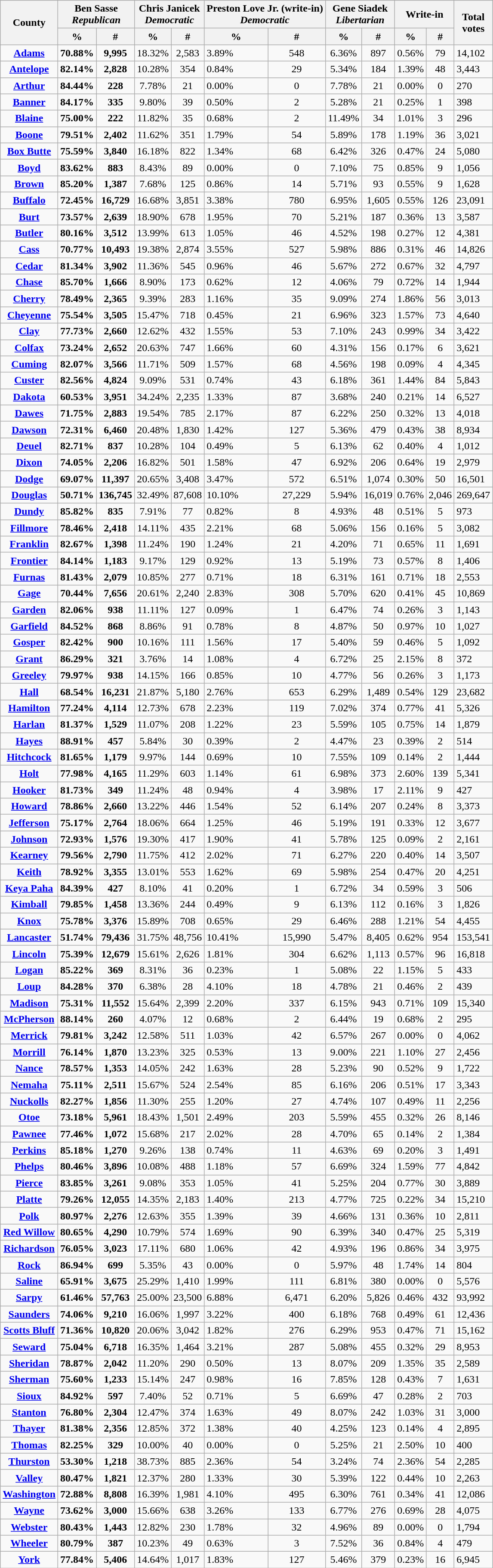<table class="wikitable sortable">
<tr>
<th colspan="1" rowspan="2" style="text-align:center">County</th>
<th colspan="2" style="text-align: center;">Ben Sasse<br><em>Republican</em></th>
<th colspan="2" style="text-align: center;">Chris Janicek<br><em>Democratic</em></th>
<th colspan="2" style="text-align: center;">Preston Love Jr. (write-in)<br><em>Democratic</em></th>
<th colspan="2" style="text-align: center;">Gene Siadek<br><em>Libertarian</em></th>
<th colspan="2" style="text-align: center;">Write-in</th>
<th colspan="1" rowspan="2" style="text-align: center;">Total<br>votes</th>
</tr>
<tr>
<th colspan="1" style="text-align: center;">%</th>
<th colspan="1" style="text-align: center;">#</th>
<th colspan="1" style="text-align: center;">%</th>
<th colspan="1" style="text-align: center;">#</th>
<th colspan="1" style="text-align: center;">%</th>
<th colspan="1" style="text-align: center;">#</th>
<th colspan="1" style="text-align: center;">%</th>
<th colspan="1" style="text-align: center;">#</th>
<th colspan="1" style="text-align: center;">%</th>
<th colspan="1" style="text-align: center;">#</th>
</tr>
<tr>
<td align="center" ><strong><a href='#'>Adams</a></strong></td>
<td align="center"><strong>70.88%</strong></td>
<td align="center"><strong>9,995</strong></td>
<td align="center">18.32%</td>
<td align="center">2,583</td>
<td>3.89%</td>
<td align="center">548</td>
<td align="center">6.36%</td>
<td align="center">897</td>
<td align="center">0.56%</td>
<td align="center">79</td>
<td>14,102</td>
</tr>
<tr>
<td align="center" ><strong><a href='#'>Antelope</a></strong></td>
<td align="center"><strong>82.14%</strong></td>
<td align="center"><strong>2,828</strong></td>
<td align="center">10.28%</td>
<td align="center">354</td>
<td>0.84%</td>
<td align="center">29</td>
<td align="center">5.34%</td>
<td align="center">184</td>
<td align="center">1.39%</td>
<td align="center">48</td>
<td>3,443</td>
</tr>
<tr>
<td align="center" ><strong><a href='#'>Arthur</a></strong></td>
<td align="center"><strong>84.44%</strong></td>
<td align="center"><strong>228</strong></td>
<td align="center">7.78%</td>
<td align="center">21</td>
<td>0.00%</td>
<td align="center">0</td>
<td align="center">7.78%</td>
<td align="center">21</td>
<td align="center">0.00%</td>
<td align="center">0</td>
<td>270</td>
</tr>
<tr>
<td align="center" ><strong><a href='#'>Banner</a></strong></td>
<td align="center"><strong>84.17%</strong></td>
<td align="center"><strong>335</strong></td>
<td align="center">9.80%</td>
<td align="center">39</td>
<td>0.50%</td>
<td align="center">2</td>
<td align="center">5.28%</td>
<td align="center">21</td>
<td align="center">0.25%</td>
<td align="center">1</td>
<td>398</td>
</tr>
<tr>
<td align="center" ><strong><a href='#'>Blaine</a></strong></td>
<td align="center"><strong>75.00%</strong></td>
<td align="center"><strong>222</strong></td>
<td align="center">11.82%</td>
<td align="center">35</td>
<td>0.68%</td>
<td align="center">2</td>
<td align="center">11.49%</td>
<td align="center">34</td>
<td align="center">1.01%</td>
<td align="center">3</td>
<td>296</td>
</tr>
<tr>
<td align="center" ><strong><a href='#'>Boone</a></strong></td>
<td align="center"><strong>79.51%</strong></td>
<td align="center"><strong>2,402</strong></td>
<td align="center">11.62%</td>
<td align="center">351</td>
<td>1.79%</td>
<td align="center">54</td>
<td align="center">5.89%</td>
<td align="center">178</td>
<td align="center">1.19%</td>
<td align="center">36</td>
<td>3,021</td>
</tr>
<tr>
<td align="center" ><strong><a href='#'>Box Butte</a></strong></td>
<td align="center"><strong>75.59%</strong></td>
<td align="center"><strong>3,840</strong></td>
<td align="center">16.18%</td>
<td align="center">822</td>
<td>1.34%</td>
<td align="center">68</td>
<td align="center">6.42%</td>
<td align="center">326</td>
<td align="center">0.47%</td>
<td align="center">24</td>
<td>5,080</td>
</tr>
<tr>
<td align="center" ><strong><a href='#'>Boyd</a></strong></td>
<td align="center"><strong>83.62%</strong></td>
<td align="center"><strong>883</strong></td>
<td align="center">8.43%</td>
<td align="center">89</td>
<td>0.00%</td>
<td align="center">0</td>
<td align="center">7.10%</td>
<td align="center">75</td>
<td align="center">0.85%</td>
<td align="center">9</td>
<td>1,056</td>
</tr>
<tr>
<td align="center" ><strong><a href='#'>Brown</a></strong></td>
<td align="center"><strong>85.20%</strong></td>
<td align="center"><strong>1,387</strong></td>
<td align="center">7.68%</td>
<td align="center">125</td>
<td>0.86%</td>
<td align="center">14</td>
<td align="center">5.71%</td>
<td align="center">93</td>
<td align="center">0.55%</td>
<td align="center">9</td>
<td>1,628</td>
</tr>
<tr>
<td align="center" ><strong><a href='#'>Buffalo</a></strong></td>
<td align="center"><strong>72.45%</strong></td>
<td align="center"><strong>16,729</strong></td>
<td align="center">16.68%</td>
<td align="center">3,851</td>
<td>3.38%</td>
<td align="center">780</td>
<td align="center">6.95%</td>
<td align="center">1,605</td>
<td align="center">0.55%</td>
<td align="center">126</td>
<td>23,091</td>
</tr>
<tr>
<td align="center" ><strong><a href='#'>Burt</a></strong></td>
<td align="center"><strong>73.57%</strong></td>
<td align="center"><strong>2,639</strong></td>
<td align="center">18.90%</td>
<td align="center">678</td>
<td>1.95%</td>
<td align="center">70</td>
<td align="center">5.21%</td>
<td align="center">187</td>
<td align="center">0.36%</td>
<td align="center">13</td>
<td>3,587</td>
</tr>
<tr>
<td align="center" ><strong><a href='#'>Butler</a></strong></td>
<td align="center"><strong>80.16%</strong></td>
<td align="center"><strong>3,512</strong></td>
<td align="center">13.99%</td>
<td align="center">613</td>
<td>1.05%</td>
<td align="center">46</td>
<td align="center">4.52%</td>
<td align="center">198</td>
<td align="center">0.27%</td>
<td align="center">12</td>
<td>4,381</td>
</tr>
<tr>
<td align="center" ><strong><a href='#'>Cass</a></strong></td>
<td align="center"><strong>70.77%</strong></td>
<td align="center"><strong>10,493</strong></td>
<td align="center">19.38%</td>
<td align="center">2,874</td>
<td>3.55%</td>
<td align="center">527</td>
<td align="center">5.98%</td>
<td align="center">886</td>
<td align="center">0.31%</td>
<td align="center">46</td>
<td>14,826</td>
</tr>
<tr>
<td align="center" ><strong><a href='#'>Cedar</a></strong></td>
<td align="center"><strong>81.34%</strong></td>
<td align="center"><strong>3,902</strong></td>
<td align="center">11.36%</td>
<td align="center">545</td>
<td>0.96%</td>
<td align="center">46</td>
<td align="center">5.67%</td>
<td align="center">272</td>
<td align="center">0.67%</td>
<td align="center">32</td>
<td>4,797</td>
</tr>
<tr>
<td align="center" ><strong><a href='#'>Chase</a></strong></td>
<td align="center"><strong>85.70%</strong></td>
<td align="center"><strong>1,666</strong></td>
<td align="center">8.90%</td>
<td align="center">173</td>
<td>0.62%</td>
<td align="center">12</td>
<td align="center">4.06%</td>
<td align="center">79</td>
<td align="center">0.72%</td>
<td align="center">14</td>
<td>1,944</td>
</tr>
<tr>
<td align="center" ><strong><a href='#'>Cherry</a></strong></td>
<td align="center"><strong>78.49%</strong></td>
<td align="center"><strong>2,365</strong></td>
<td align="center">9.39%</td>
<td align="center">283</td>
<td>1.16%</td>
<td align="center">35</td>
<td align="center">9.09%</td>
<td align="center">274</td>
<td align="center">1.86%</td>
<td align="center">56</td>
<td>3,013</td>
</tr>
<tr>
<td align="center" ><strong><a href='#'>Cheyenne</a></strong></td>
<td align="center"><strong>75.54%</strong></td>
<td align="center"><strong>3,505</strong></td>
<td align="center">15.47%</td>
<td align="center">718</td>
<td>0.45%</td>
<td align="center">21</td>
<td align="center">6.96%</td>
<td align="center">323</td>
<td align="center">1.57%</td>
<td align="center">73</td>
<td>4,640</td>
</tr>
<tr>
<td align="center" ><strong><a href='#'>Clay</a></strong></td>
<td align="center"><strong>77.73%</strong></td>
<td align="center"><strong>2,660</strong></td>
<td align="center">12.62%</td>
<td align="center">432</td>
<td>1.55%</td>
<td align="center">53</td>
<td align="center">7.10%</td>
<td align="center">243</td>
<td align="center">0.99%</td>
<td align="center">34</td>
<td>3,422</td>
</tr>
<tr>
<td align="center" ><strong><a href='#'>Colfax</a></strong></td>
<td align="center"><strong>73.24%</strong></td>
<td align="center"><strong>2,652</strong></td>
<td align="center">20.63%</td>
<td align="center">747</td>
<td>1.66%</td>
<td align="center">60</td>
<td align="center">4.31%</td>
<td align="center">156</td>
<td align="center">0.17%</td>
<td align="center">6</td>
<td>3,621</td>
</tr>
<tr>
<td align="center" ><strong><a href='#'>Cuming</a></strong></td>
<td align="center"><strong>82.07%</strong></td>
<td align="center"><strong>3,566</strong></td>
<td align="center">11.71%</td>
<td align="center">509</td>
<td>1.57%</td>
<td align="center">68</td>
<td align="center">4.56%</td>
<td align="center">198</td>
<td align="center">0.09%</td>
<td align="center">4</td>
<td>4,345</td>
</tr>
<tr>
<td align="center" ><strong><a href='#'>Custer</a></strong></td>
<td align="center"><strong>82.56%</strong></td>
<td align="center"><strong>4,824</strong></td>
<td align="center">9.09%</td>
<td align="center">531</td>
<td>0.74%</td>
<td align="center">43</td>
<td align="center">6.18%</td>
<td align="center">361</td>
<td align="center">1.44%</td>
<td align="center">84</td>
<td>5,843</td>
</tr>
<tr>
<td align="center" ><strong><a href='#'>Dakota</a></strong></td>
<td align="center"><strong>60.53%</strong></td>
<td align="center"><strong>3,951</strong></td>
<td align="center">34.24%</td>
<td align="center">2,235</td>
<td>1.33%</td>
<td align="center">87</td>
<td align="center">3.68%</td>
<td align="center">240</td>
<td align="center">0.21%</td>
<td align="center">14</td>
<td>6,527</td>
</tr>
<tr>
<td align="center" ><strong><a href='#'>Dawes</a></strong></td>
<td align="center"><strong>71.75%</strong></td>
<td align="center"><strong>2,883</strong></td>
<td align="center">19.54%</td>
<td align="center">785</td>
<td>2.17%</td>
<td align="center">87</td>
<td align="center">6.22%</td>
<td align="center">250</td>
<td align="center">0.32%</td>
<td align="center">13</td>
<td>4,018</td>
</tr>
<tr>
<td align="center" ><strong><a href='#'>Dawson</a></strong></td>
<td align="center"><strong>72.31%</strong></td>
<td align="center"><strong>6,460</strong></td>
<td align="center">20.48%</td>
<td align="center">1,830</td>
<td>1.42%</td>
<td align="center">127</td>
<td align="center">5.36%</td>
<td align="center">479</td>
<td align="center">0.43%</td>
<td align="center">38</td>
<td>8,934</td>
</tr>
<tr>
<td align="center" ><strong><a href='#'>Deuel</a></strong></td>
<td align="center"><strong>82.71%</strong></td>
<td align="center"><strong>837</strong></td>
<td align="center">10.28%</td>
<td align="center">104</td>
<td>0.49%</td>
<td align="center">5</td>
<td align="center">6.13%</td>
<td align="center">62</td>
<td align="center">0.40%</td>
<td align="center">4</td>
<td>1,012</td>
</tr>
<tr>
<td align="center" ><strong><a href='#'>Dixon</a></strong></td>
<td align="center"><strong>74.05%</strong></td>
<td align="center"><strong>2,206</strong></td>
<td align="center">16.82%</td>
<td align="center">501</td>
<td>1.58%</td>
<td align="center">47</td>
<td align="center">6.92%</td>
<td align="center">206</td>
<td align="center">0.64%</td>
<td align="center">19</td>
<td>2,979</td>
</tr>
<tr>
<td align="center" ><strong><a href='#'>Dodge</a></strong></td>
<td align="center"><strong>69.07%</strong></td>
<td align="center"><strong>11,397</strong></td>
<td align="center">20.65%</td>
<td align="center">3,408</td>
<td>3.47%</td>
<td align="center">572</td>
<td align="center">6.51%</td>
<td align="center">1,074</td>
<td align="center">0.30%</td>
<td align="center">50</td>
<td>16,501</td>
</tr>
<tr>
<td align="center" ><strong><a href='#'>Douglas</a></strong></td>
<td align="center"><strong>50.71%</strong></td>
<td align="center"><strong>136,745</strong></td>
<td align="center">32.49%</td>
<td align="center">87,608</td>
<td>10.10%</td>
<td align="center">27,229</td>
<td align="center">5.94%</td>
<td align="center">16,019</td>
<td align="center">0.76%</td>
<td align="center">2,046</td>
<td>269,647</td>
</tr>
<tr>
<td align="center" ><strong><a href='#'>Dundy</a></strong></td>
<td align="center"><strong>85.82%</strong></td>
<td align="center"><strong>835</strong></td>
<td align="center">7.91%</td>
<td align="center">77</td>
<td>0.82%</td>
<td align="center">8</td>
<td align="center">4.93%</td>
<td align="center">48</td>
<td align="center">0.51%</td>
<td align="center">5</td>
<td>973</td>
</tr>
<tr>
<td align="center" ><strong><a href='#'>Fillmore</a></strong></td>
<td align="center"><strong>78.46%</strong></td>
<td align="center"><strong>2,418</strong></td>
<td align="center">14.11%</td>
<td align="center">435</td>
<td>2.21%</td>
<td align="center">68</td>
<td align="center">5.06%</td>
<td align="center">156</td>
<td align="center">0.16%</td>
<td align="center">5</td>
<td>3,082</td>
</tr>
<tr>
<td align="center" ><strong><a href='#'>Franklin</a></strong></td>
<td align="center"><strong>82.67%</strong></td>
<td align="center"><strong>1,398</strong></td>
<td align="center">11.24%</td>
<td align="center">190</td>
<td>1.24%</td>
<td align="center">21</td>
<td align="center">4.20%</td>
<td align="center">71</td>
<td align="center">0.65%</td>
<td align="center">11</td>
<td>1,691</td>
</tr>
<tr>
<td align="center" ><strong><a href='#'>Frontier</a></strong></td>
<td align="center"><strong>84.14%</strong></td>
<td align="center"><strong>1,183</strong></td>
<td align="center">9.17%</td>
<td align="center">129</td>
<td>0.92%</td>
<td align="center">13</td>
<td align="center">5.19%</td>
<td align="center">73</td>
<td align="center">0.57%</td>
<td align="center">8</td>
<td>1,406</td>
</tr>
<tr>
<td align="center" ><strong><a href='#'>Furnas</a></strong></td>
<td align="center"><strong>81.43%</strong></td>
<td align="center"><strong>2,079</strong></td>
<td align="center">10.85%</td>
<td align="center">277</td>
<td>0.71%</td>
<td align="center">18</td>
<td align="center">6.31%</td>
<td align="center">161</td>
<td align="center">0.71%</td>
<td align="center">18</td>
<td>2,553</td>
</tr>
<tr>
<td align="center" ><strong><a href='#'>Gage</a></strong></td>
<td align="center"><strong>70.44%</strong></td>
<td align="center"><strong>7,656</strong></td>
<td align="center">20.61%</td>
<td align="center">2,240</td>
<td>2.83%</td>
<td align="center">308</td>
<td align="center">5.70%</td>
<td align="center">620</td>
<td align="center">0.41%</td>
<td align="center">45</td>
<td>10,869</td>
</tr>
<tr>
<td align="center" ><strong><a href='#'>Garden</a></strong></td>
<td align="center"><strong>82.06%</strong></td>
<td align="center"><strong>938</strong></td>
<td align="center">11.11%</td>
<td align="center">127</td>
<td>0.09%</td>
<td align="center">1</td>
<td align="center">6.47%</td>
<td align="center">74</td>
<td align="center">0.26%</td>
<td align="center">3</td>
<td>1,143</td>
</tr>
<tr>
<td align="center" ><strong><a href='#'>Garfield</a></strong></td>
<td align="center"><strong>84.52%</strong></td>
<td align="center"><strong>868</strong></td>
<td align="center">8.86%</td>
<td align="center">91</td>
<td>0.78%</td>
<td align="center">8</td>
<td align="center">4.87%</td>
<td align="center">50</td>
<td align="center">0.97%</td>
<td align="center">10</td>
<td>1,027</td>
</tr>
<tr>
<td align="center" ><strong><a href='#'>Gosper</a></strong></td>
<td align="center"><strong>82.42%</strong></td>
<td align="center"><strong>900</strong></td>
<td align="center">10.16%</td>
<td align="center">111</td>
<td>1.56%</td>
<td align="center">17</td>
<td align="center">5.40%</td>
<td align="center">59</td>
<td align="center">0.46%</td>
<td align="center">5</td>
<td>1,092</td>
</tr>
<tr>
<td align="center" ><strong><a href='#'>Grant</a></strong></td>
<td align="center"><strong>86.29%</strong></td>
<td align="center"><strong>321</strong></td>
<td align="center">3.76%</td>
<td align="center">14</td>
<td>1.08%</td>
<td align="center">4</td>
<td align="center">6.72%</td>
<td align="center">25</td>
<td align="center">2.15%</td>
<td align="center">8</td>
<td>372</td>
</tr>
<tr>
<td align="center" ><strong><a href='#'>Greeley</a></strong></td>
<td align="center"><strong>79.97%</strong></td>
<td align="center"><strong>938</strong></td>
<td align="center">14.15%</td>
<td align="center">166</td>
<td>0.85%</td>
<td align="center">10</td>
<td align="center">4.77%</td>
<td align="center">56</td>
<td align="center">0.26%</td>
<td align="center">3</td>
<td>1,173</td>
</tr>
<tr>
<td align="center" ><strong><a href='#'>Hall</a></strong></td>
<td align="center"><strong>68.54%</strong></td>
<td align="center"><strong>16,231</strong></td>
<td align="center">21.87%</td>
<td align="center">5,180</td>
<td>2.76%</td>
<td align="center">653</td>
<td align="center">6.29%</td>
<td align="center">1,489</td>
<td align="center">0.54%</td>
<td align="center">129</td>
<td>23,682</td>
</tr>
<tr>
<td align="center" ><strong><a href='#'>Hamilton</a></strong></td>
<td align="center"><strong>77.24%</strong></td>
<td align="center"><strong>4,114</strong></td>
<td align="center">12.73%</td>
<td align="center">678</td>
<td>2.23%</td>
<td align="center">119</td>
<td align="center">7.02%</td>
<td align="center">374</td>
<td align="center">0.77%</td>
<td align="center">41</td>
<td>5,326</td>
</tr>
<tr>
<td align="center" ><strong><a href='#'>Harlan</a></strong></td>
<td align="center"><strong>81.37%</strong></td>
<td align="center"><strong>1,529</strong></td>
<td align="center">11.07%</td>
<td align="center">208</td>
<td>1.22%</td>
<td align="center">23</td>
<td align="center">5.59%</td>
<td align="center">105</td>
<td align="center">0.75%</td>
<td align="center">14</td>
<td>1,879</td>
</tr>
<tr>
<td align="center" ><strong><a href='#'>Hayes</a></strong></td>
<td align="center"><strong>88.91%</strong></td>
<td align="center"><strong>457</strong></td>
<td align="center">5.84%</td>
<td align="center">30</td>
<td>0.39%</td>
<td align="center">2</td>
<td align="center">4.47%</td>
<td align="center">23</td>
<td align="center">0.39%</td>
<td align="center">2</td>
<td>514</td>
</tr>
<tr>
<td align="center" ><strong><a href='#'>Hitchcock</a></strong></td>
<td align="center"><strong>81.65%</strong></td>
<td align="center"><strong>1,179</strong></td>
<td align="center">9.97%</td>
<td align="center">144</td>
<td>0.69%</td>
<td align="center">10</td>
<td align="center">7.55%</td>
<td align="center">109</td>
<td align="center">0.14%</td>
<td align="center">2</td>
<td>1,444</td>
</tr>
<tr>
<td align="center" ><strong><a href='#'>Holt</a></strong></td>
<td align="center"><strong>77.98%</strong></td>
<td align="center"><strong>4,165</strong></td>
<td align="center">11.29%</td>
<td align="center">603</td>
<td>1.14%</td>
<td align="center">61</td>
<td align="center">6.98%</td>
<td align="center">373</td>
<td align="center">2.60%</td>
<td align="center">139</td>
<td>5,341</td>
</tr>
<tr>
<td align="center" ><strong><a href='#'>Hooker</a></strong></td>
<td align="center"><strong>81.73%</strong></td>
<td align="center"><strong>349</strong></td>
<td align="center">11.24%</td>
<td align="center">48</td>
<td>0.94%</td>
<td align="center">4</td>
<td align="center">3.98%</td>
<td align="center">17</td>
<td align="center">2.11%</td>
<td align="center">9</td>
<td>427</td>
</tr>
<tr>
<td align="center" ><strong><a href='#'>Howard</a></strong></td>
<td align="center"><strong>78.86%</strong></td>
<td align="center"><strong>2,660</strong></td>
<td align="center">13.22%</td>
<td align="center">446</td>
<td>1.54%</td>
<td align="center">52</td>
<td align="center">6.14%</td>
<td align="center">207</td>
<td align="center">0.24%</td>
<td align="center">8</td>
<td>3,373</td>
</tr>
<tr>
<td align="center" ><strong><a href='#'>Jefferson</a></strong></td>
<td align="center"><strong>75.17%</strong></td>
<td align="center"><strong>2,764</strong></td>
<td align="center">18.06%</td>
<td align="center">664</td>
<td>1.25%</td>
<td align="center">46</td>
<td align="center">5.19%</td>
<td align="center">191</td>
<td align="center">0.33%</td>
<td align="center">12</td>
<td>3,677</td>
</tr>
<tr>
<td align="center" ><strong><a href='#'>Johnson</a></strong></td>
<td align="center"><strong>72.93%</strong></td>
<td align="center"><strong>1,576</strong></td>
<td align="center">19.30%</td>
<td align="center">417</td>
<td>1.90%</td>
<td align="center">41</td>
<td align="center">5.78%</td>
<td align="center">125</td>
<td align="center">0.09%</td>
<td align="center">2</td>
<td>2,161</td>
</tr>
<tr>
<td align="center" ><strong><a href='#'>Kearney</a></strong></td>
<td align="center"><strong>79.56%</strong></td>
<td align="center"><strong>2,790</strong></td>
<td align="center">11.75%</td>
<td align="center">412</td>
<td>2.02%</td>
<td align="center">71</td>
<td align="center">6.27%</td>
<td align="center">220</td>
<td align="center">0.40%</td>
<td align="center">14</td>
<td>3,507</td>
</tr>
<tr>
<td align="center" ><strong><a href='#'>Keith</a></strong></td>
<td align="center"><strong>78.92%</strong></td>
<td align="center"><strong>3,355</strong></td>
<td align="center">13.01%</td>
<td align="center">553</td>
<td>1.62%</td>
<td align="center">69</td>
<td align="center">5.98%</td>
<td align="center">254</td>
<td align="center">0.47%</td>
<td align="center">20</td>
<td>4,251</td>
</tr>
<tr>
<td align="center" ><strong><a href='#'>Keya Paha</a></strong></td>
<td align="center"><strong>84.39%</strong></td>
<td align="center"><strong>427</strong></td>
<td align="center">8.10%</td>
<td align="center">41</td>
<td>0.20%</td>
<td align="center">1</td>
<td align="center">6.72%</td>
<td align="center">34</td>
<td align="center">0.59%</td>
<td align="center">3</td>
<td>506</td>
</tr>
<tr>
<td align="center" ><strong><a href='#'>Kimball</a></strong></td>
<td align="center"><strong>79.85%</strong></td>
<td align="center"><strong>1,458</strong></td>
<td align="center">13.36%</td>
<td align="center">244</td>
<td>0.49%</td>
<td align="center">9</td>
<td align="center">6.13%</td>
<td align="center">112</td>
<td align="center">0.16%</td>
<td align="center">3</td>
<td>1,826</td>
</tr>
<tr>
<td align="center" ><strong><a href='#'>Knox</a></strong></td>
<td align="center"><strong>75.78%</strong></td>
<td align="center"><strong>3,376</strong></td>
<td align="center">15.89%</td>
<td align="center">708</td>
<td>0.65%</td>
<td align="center">29</td>
<td align="center">6.46%</td>
<td align="center">288</td>
<td align="center">1.21%</td>
<td align="center">54</td>
<td>4,455</td>
</tr>
<tr>
<td align="center" ><strong><a href='#'>Lancaster</a></strong></td>
<td align="center"><strong>51.74%</strong></td>
<td align="center"><strong>79,436</strong></td>
<td align="center">31.75%</td>
<td align="center">48,756</td>
<td>10.41%</td>
<td align="center">15,990</td>
<td align="center">5.47%</td>
<td align="center">8,405</td>
<td align="center">0.62%</td>
<td align="center">954</td>
<td>153,541</td>
</tr>
<tr>
<td align="center" ><strong><a href='#'>Lincoln</a></strong></td>
<td align="center"><strong>75.39%</strong></td>
<td align="center"><strong>12,679</strong></td>
<td align="center">15.61%</td>
<td align="center">2,626</td>
<td>1.81%</td>
<td align="center">304</td>
<td align="center">6.62%</td>
<td align="center">1,113</td>
<td align="center">0.57%</td>
<td align="center">96</td>
<td>16,818</td>
</tr>
<tr>
<td align="center" ><strong><a href='#'>Logan</a></strong></td>
<td align="center"><strong>85.22%</strong></td>
<td align="center"><strong>369</strong></td>
<td align="center">8.31%</td>
<td align="center">36</td>
<td>0.23%</td>
<td align="center">1</td>
<td align="center">5.08%</td>
<td align="center">22</td>
<td align="center">1.15%</td>
<td align="center">5</td>
<td>433</td>
</tr>
<tr>
<td align="center" ><strong><a href='#'>Loup</a></strong></td>
<td align="center"><strong>84.28%</strong></td>
<td align="center"><strong>370</strong></td>
<td align="center">6.38%</td>
<td align="center">28</td>
<td>4.10%</td>
<td align="center">18</td>
<td align="center">4.78%</td>
<td align="center">21</td>
<td align="center">0.46%</td>
<td align="center">2</td>
<td>439</td>
</tr>
<tr>
<td align="center" ><strong><a href='#'>Madison</a></strong></td>
<td align="center"><strong>75.31%</strong></td>
<td align="center"><strong>11,552</strong></td>
<td align="center">15.64%</td>
<td align="center">2,399</td>
<td>2.20%</td>
<td align="center">337</td>
<td align="center">6.15%</td>
<td align="center">943</td>
<td align="center">0.71%</td>
<td align="center">109</td>
<td>15,340</td>
</tr>
<tr>
<td align="center" ><strong><a href='#'>McPherson</a></strong></td>
<td align="center"><strong>88.14%</strong></td>
<td align="center"><strong>260</strong></td>
<td align="center">4.07%</td>
<td align="center">12</td>
<td>0.68%</td>
<td align="center">2</td>
<td align="center">6.44%</td>
<td align="center">19</td>
<td align="center">0.68%</td>
<td align="center">2</td>
<td>295</td>
</tr>
<tr>
<td align="center" ><strong><a href='#'>Merrick</a></strong></td>
<td align="center"><strong>79.81%</strong></td>
<td align="center"><strong>3,242</strong></td>
<td align="center">12.58%</td>
<td align="center">511</td>
<td>1.03%</td>
<td align="center">42</td>
<td align="center">6.57%</td>
<td align="center">267</td>
<td align="center">0.00%</td>
<td align="center">0</td>
<td>4,062</td>
</tr>
<tr>
<td align="center" ><strong><a href='#'>Morrill</a></strong></td>
<td align="center"><strong>76.14%</strong></td>
<td align="center"><strong>1,870</strong></td>
<td align="center">13.23%</td>
<td align="center">325</td>
<td>0.53%</td>
<td align="center">13</td>
<td align="center">9.00%</td>
<td align="center">221</td>
<td align="center">1.10%</td>
<td align="center">27</td>
<td>2,456</td>
</tr>
<tr>
<td align="center" ><strong><a href='#'>Nance</a></strong></td>
<td align="center"><strong>78.57%</strong></td>
<td align="center"><strong>1,353</strong></td>
<td align="center">14.05%</td>
<td align="center">242</td>
<td>1.63%</td>
<td align="center">28</td>
<td align="center">5.23%</td>
<td align="center">90</td>
<td align="center">0.52%</td>
<td align="center">9</td>
<td>1,722</td>
</tr>
<tr>
<td align="center" ><strong><a href='#'>Nemaha</a></strong></td>
<td align="center"><strong>75.11%</strong></td>
<td align="center"><strong>2,511</strong></td>
<td align="center">15.67%</td>
<td align="center">524</td>
<td>2.54%</td>
<td align="center">85</td>
<td align="center">6.16%</td>
<td align="center">206</td>
<td align="center">0.51%</td>
<td align="center">17</td>
<td>3,343</td>
</tr>
<tr>
<td align="center" ><strong><a href='#'>Nuckolls</a></strong></td>
<td align="center"><strong>82.27%</strong></td>
<td align="center"><strong>1,856</strong></td>
<td align="center">11.30%</td>
<td align="center">255</td>
<td>1.20%</td>
<td align="center">27</td>
<td align="center">4.74%</td>
<td align="center">107</td>
<td align="center">0.49%</td>
<td align="center">11</td>
<td>2,256</td>
</tr>
<tr>
<td align="center" ><strong><a href='#'>Otoe</a></strong></td>
<td align="center"><strong>73.18%</strong></td>
<td align="center"><strong>5,961</strong></td>
<td align="center">18.43%</td>
<td align="center">1,501</td>
<td>2.49%</td>
<td align="center">203</td>
<td align="center">5.59%</td>
<td align="center">455</td>
<td align="center">0.32%</td>
<td align="center">26</td>
<td>8,146</td>
</tr>
<tr>
<td align="center" ><strong><a href='#'>Pawnee</a></strong></td>
<td align="center"><strong>77.46%</strong></td>
<td align="center"><strong>1,072</strong></td>
<td align="center">15.68%</td>
<td align="center">217</td>
<td>2.02%</td>
<td align="center">28</td>
<td align="center">4.70%</td>
<td align="center">65</td>
<td align="center">0.14%</td>
<td align="center">2</td>
<td>1,384</td>
</tr>
<tr>
<td align="center" ><strong><a href='#'>Perkins</a></strong></td>
<td align="center"><strong>85.18%</strong></td>
<td align="center"><strong>1,270</strong></td>
<td align="center">9.26%</td>
<td align="center">138</td>
<td>0.74%</td>
<td align="center">11</td>
<td align="center">4.63%</td>
<td align="center">69</td>
<td align="center">0.20%</td>
<td align="center">3</td>
<td>1,491</td>
</tr>
<tr>
<td align="center" ><strong><a href='#'>Phelps</a></strong></td>
<td align="center"><strong>80.46%</strong></td>
<td align="center"><strong>3,896</strong></td>
<td align="center">10.08%</td>
<td align="center">488</td>
<td>1.18%</td>
<td align="center">57</td>
<td align="center">6.69%</td>
<td align="center">324</td>
<td align="center">1.59%</td>
<td align="center">77</td>
<td>4,842</td>
</tr>
<tr>
<td align="center" ><strong><a href='#'>Pierce</a></strong></td>
<td align="center"><strong>83.85%</strong></td>
<td align="center"><strong>3,261</strong></td>
<td align="center">9.08%</td>
<td align="center">353</td>
<td>1.05%</td>
<td align="center">41</td>
<td align="center">5.25%</td>
<td align="center">204</td>
<td align="center">0.77%</td>
<td align="center">30</td>
<td>3,889</td>
</tr>
<tr>
<td align="center" ><strong><a href='#'>Platte</a></strong></td>
<td align="center"><strong>79.26%</strong></td>
<td align="center"><strong>12,055</strong></td>
<td align="center">14.35%</td>
<td align="center">2,183</td>
<td>1.40%</td>
<td align="center">213</td>
<td align="center">4.77%</td>
<td align="center">725</td>
<td align="center">0.22%</td>
<td align="center">34</td>
<td>15,210</td>
</tr>
<tr>
<td align="center" ><strong><a href='#'>Polk</a></strong></td>
<td align="center"><strong>80.97%</strong></td>
<td align="center"><strong>2,276</strong></td>
<td align="center">12.63%</td>
<td align="center">355</td>
<td>1.39%</td>
<td align="center">39</td>
<td align="center">4.66%</td>
<td align="center">131</td>
<td align="center">0.36%</td>
<td align="center">10</td>
<td>2,811</td>
</tr>
<tr>
<td align="center" ><strong><a href='#'>Red Willow</a></strong></td>
<td align="center"><strong>80.65%</strong></td>
<td align="center"><strong>4,290</strong></td>
<td align="center">10.79%</td>
<td align="center">574</td>
<td>1.69%</td>
<td align="center">90</td>
<td align="center">6.39%</td>
<td align="center">340</td>
<td align="center">0.47%</td>
<td align="center">25</td>
<td>5,319</td>
</tr>
<tr>
<td align="center" ><strong><a href='#'>Richardson</a></strong></td>
<td align="center"><strong>76.05%</strong></td>
<td align="center"><strong>3,023</strong></td>
<td align="center">17.11%</td>
<td align="center">680</td>
<td>1.06%</td>
<td align="center">42</td>
<td align="center">4.93%</td>
<td align="center">196</td>
<td align="center">0.86%</td>
<td align="center">34</td>
<td>3,975</td>
</tr>
<tr>
<td align="center" ><strong><a href='#'>Rock</a></strong></td>
<td align="center"><strong>86.94%</strong></td>
<td align="center"><strong>699</strong></td>
<td align="center">5.35%</td>
<td align="center">43</td>
<td>0.00%</td>
<td align="center">0</td>
<td align="center">5.97%</td>
<td align="center">48</td>
<td align="center">1.74%</td>
<td align="center">14</td>
<td>804</td>
</tr>
<tr>
<td align="center" ><strong><a href='#'>Saline</a></strong></td>
<td align="center"><strong>65.91%</strong></td>
<td align="center"><strong>3,675</strong></td>
<td align="center">25.29%</td>
<td align="center">1,410</td>
<td>1.99%</td>
<td align="center">111</td>
<td align="center">6.81%</td>
<td align="center">380</td>
<td align="center">0.00%</td>
<td align="center">0</td>
<td>5,576</td>
</tr>
<tr>
<td align="center" ><strong><a href='#'>Sarpy</a></strong></td>
<td align="center"><strong>61.46%</strong></td>
<td align="center"><strong>57,763</strong></td>
<td align="center">25.00%</td>
<td align="center">23,500</td>
<td>6.88%</td>
<td align="center">6,471</td>
<td align="center">6.20%</td>
<td align="center">5,826</td>
<td align="center">0.46%</td>
<td align="center">432</td>
<td>93,992</td>
</tr>
<tr>
<td align="center" ><strong><a href='#'>Saunders</a></strong></td>
<td align="center"><strong>74.06%</strong></td>
<td align="center"><strong>9,210</strong></td>
<td align="center">16.06%</td>
<td align="center">1,997</td>
<td>3.22%</td>
<td align="center">400</td>
<td align="center">6.18%</td>
<td align="center">768</td>
<td align="center">0.49%</td>
<td align="center">61</td>
<td>12,436</td>
</tr>
<tr>
<td align="center" ><strong><a href='#'>Scotts Bluff</a></strong></td>
<td align="center"><strong>71.36%</strong></td>
<td align="center"><strong>10,820</strong></td>
<td align="center">20.06%</td>
<td align="center">3,042</td>
<td>1.82%</td>
<td align="center">276</td>
<td align="center">6.29%</td>
<td align="center">953</td>
<td align="center">0.47%</td>
<td align="center">71</td>
<td>15,162</td>
</tr>
<tr>
<td align="center" ><strong><a href='#'>Seward</a></strong></td>
<td align="center"><strong>75.04%</strong></td>
<td align="center"><strong>6,718</strong></td>
<td align="center">16.35%</td>
<td align="center">1,464</td>
<td>3.21%</td>
<td align="center">287</td>
<td align="center">5.08%</td>
<td align="center">455</td>
<td align="center">0.32%</td>
<td align="center">29</td>
<td>8,953</td>
</tr>
<tr>
<td align="center" ><strong><a href='#'>Sheridan</a></strong></td>
<td align="center"><strong>78.87%</strong></td>
<td align="center"><strong>2,042</strong></td>
<td align="center">11.20%</td>
<td align="center">290</td>
<td>0.50%</td>
<td align="center">13</td>
<td align="center">8.07%</td>
<td align="center">209</td>
<td align="center">1.35%</td>
<td align="center">35</td>
<td>2,589</td>
</tr>
<tr>
<td align="center" ><strong><a href='#'>Sherman</a></strong></td>
<td align="center"><strong>75.60%</strong></td>
<td align="center"><strong>1,233</strong></td>
<td align="center">15.14%</td>
<td align="center">247</td>
<td>0.98%</td>
<td align="center">16</td>
<td align="center">7.85%</td>
<td align="center">128</td>
<td align="center">0.43%</td>
<td align="center">7</td>
<td>1,631</td>
</tr>
<tr>
<td align="center" ><strong><a href='#'>Sioux</a></strong></td>
<td align="center"><strong>84.92%</strong></td>
<td align="center"><strong>597</strong></td>
<td align="center">7.40%</td>
<td align="center">52</td>
<td>0.71%</td>
<td align="center">5</td>
<td align="center">6.69%</td>
<td align="center">47</td>
<td align="center">0.28%</td>
<td align="center">2</td>
<td>703</td>
</tr>
<tr>
<td align="center" ><strong><a href='#'>Stanton</a></strong></td>
<td align="center"><strong>76.80%</strong></td>
<td align="center"><strong>2,304</strong></td>
<td align="center">12.47%</td>
<td align="center">374</td>
<td>1.63%</td>
<td align="center">49</td>
<td align="center">8.07%</td>
<td align="center">242</td>
<td align="center">1.03%</td>
<td align="center">31</td>
<td>3,000</td>
</tr>
<tr>
<td align="center" ><strong><a href='#'>Thayer</a></strong></td>
<td align="center"><strong>81.38%</strong></td>
<td align="center"><strong>2,356</strong></td>
<td align="center">12.85%</td>
<td align="center">372</td>
<td>1.38%</td>
<td align="center">40</td>
<td align="center">4.25%</td>
<td align="center">123</td>
<td align="center">0.14%</td>
<td align="center">4</td>
<td>2,895</td>
</tr>
<tr>
<td align="center" ><strong><a href='#'>Thomas</a></strong></td>
<td align="center"><strong>82.25%</strong></td>
<td align="center"><strong>329</strong></td>
<td align="center">10.00%</td>
<td align="center">40</td>
<td>0.00%</td>
<td align="center">0</td>
<td align="center">5.25%</td>
<td align="center">21</td>
<td align="center">2.50%</td>
<td align="center">10</td>
<td>400</td>
</tr>
<tr>
<td align="center" ><strong><a href='#'>Thurston</a></strong></td>
<td align="center"><strong>53.30%</strong></td>
<td align="center"><strong>1,218</strong></td>
<td align="center">38.73%</td>
<td align="center">885</td>
<td>2.36%</td>
<td align="center">54</td>
<td align="center">3.24%</td>
<td align="center">74</td>
<td align="center">2.36%</td>
<td align="center">54</td>
<td>2,285</td>
</tr>
<tr>
<td align="center" ><strong><a href='#'>Valley</a></strong></td>
<td align="center"><strong>80.47%</strong></td>
<td align="center"><strong>1,821</strong></td>
<td align="center">12.37%</td>
<td align="center">280</td>
<td>1.33%</td>
<td align="center">30</td>
<td align="center">5.39%</td>
<td align="center">122</td>
<td align="center">0.44%</td>
<td align="center">10</td>
<td>2,263</td>
</tr>
<tr>
<td align="center" ><strong><a href='#'>Washington</a></strong></td>
<td align="center"><strong>72.88%</strong></td>
<td align="center"><strong>8,808</strong></td>
<td align="center">16.39%</td>
<td align="center">1,981</td>
<td>4.10%</td>
<td align="center">495</td>
<td align="center">6.30%</td>
<td align="center">761</td>
<td align="center">0.34%</td>
<td align="center">41</td>
<td>12,086</td>
</tr>
<tr>
<td align="center" ><strong><a href='#'>Wayne</a></strong></td>
<td align="center"><strong>73.62%</strong></td>
<td align="center"><strong>3,000</strong></td>
<td align="center">15.66%</td>
<td align="center">638</td>
<td>3.26%</td>
<td align="center">133</td>
<td align="center">6.77%</td>
<td align="center">276</td>
<td align="center">0.69%</td>
<td align="center">28</td>
<td>4,075</td>
</tr>
<tr>
<td align="center" ><strong><a href='#'>Webster</a></strong></td>
<td align="center"><strong>80.43%</strong></td>
<td align="center"><strong>1,443</strong></td>
<td align="center">12.82%</td>
<td align="center">230</td>
<td>1.78%</td>
<td align="center">32</td>
<td align="center">4.96%</td>
<td align="center">89</td>
<td align="center">0.00%</td>
<td align="center">0</td>
<td>1,794</td>
</tr>
<tr>
<td align="center" ><strong><a href='#'>Wheeler</a></strong></td>
<td align="center"><strong>80.79%</strong></td>
<td align="center"><strong>387</strong></td>
<td align="center">10.23%</td>
<td align="center">49</td>
<td>0.63%</td>
<td align="center">3</td>
<td align="center">7.52%</td>
<td align="center">36</td>
<td align="center">0.84%</td>
<td align="center">4</td>
<td>479</td>
</tr>
<tr>
<td align="center" ><strong><a href='#'>York</a></strong></td>
<td align="center"><strong>77.84%</strong></td>
<td align="center"><strong>5,406</strong></td>
<td align="center">14.64%</td>
<td align="center">1,017</td>
<td>1.83%</td>
<td align="center">127</td>
<td align="center">5.46%</td>
<td align="center">379</td>
<td align="center">0.23%</td>
<td align="center">16</td>
<td>6,945</td>
</tr>
</table>
